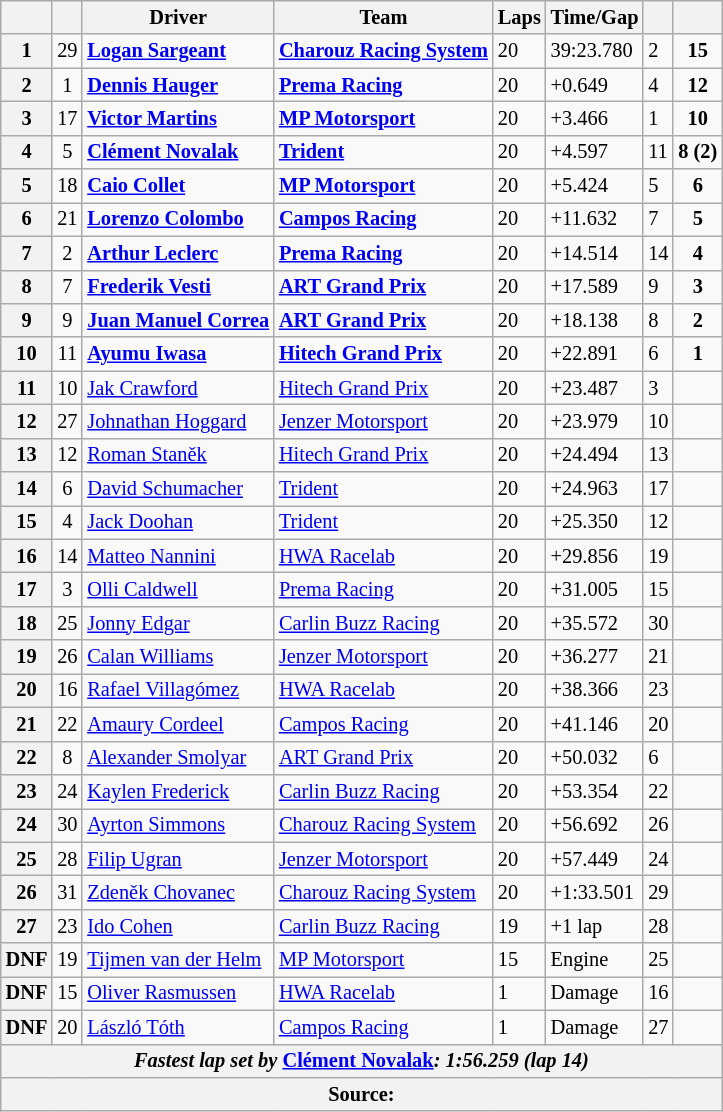<table class="wikitable" style="font-size:85%">
<tr>
<th></th>
<th></th>
<th>Driver</th>
<th>Team</th>
<th>Laps</th>
<th>Time/Gap</th>
<th></th>
<th></th>
</tr>
<tr>
<th>1</th>
<td align="center">29</td>
<td><strong> <a href='#'>Logan Sargeant</a></strong></td>
<td><strong><a href='#'>Charouz Racing System</a></strong></td>
<td>20</td>
<td>39:23.780</td>
<td>2</td>
<td align="center"><strong>15</strong></td>
</tr>
<tr>
<th>2</th>
<td align="center">1</td>
<td><strong> <a href='#'>Dennis Hauger</a></strong></td>
<td><a href='#'><strong>Prema Racing</strong></a></td>
<td>20</td>
<td>+0.649</td>
<td>4</td>
<td align="center"><strong>12</strong></td>
</tr>
<tr>
<th>3</th>
<td align="center">17</td>
<td><strong> <a href='#'>Victor Martins</a></strong></td>
<td><strong><a href='#'>MP Motorsport</a></strong></td>
<td>20</td>
<td>+3.466</td>
<td>1</td>
<td align="center"><strong>10</strong></td>
</tr>
<tr>
<th>4</th>
<td align="center">5</td>
<td><strong> <a href='#'>Clément Novalak</a></strong></td>
<td><a href='#'><strong>Trident</strong></a></td>
<td>20</td>
<td>+4.597</td>
<td>11</td>
<td align="center"><strong>8 (2)</strong></td>
</tr>
<tr>
<th>5</th>
<td align="center">18</td>
<td><strong> <a href='#'>Caio Collet</a></strong></td>
<td><strong><a href='#'>MP Motorsport</a></strong></td>
<td>20</td>
<td>+5.424</td>
<td>5</td>
<td align="center"><strong>6</strong></td>
</tr>
<tr>
<th>6</th>
<td align="center">21</td>
<td><strong> <a href='#'>Lorenzo Colombo</a></strong></td>
<td><strong><a href='#'>Campos Racing</a></strong></td>
<td>20</td>
<td>+11.632</td>
<td>7</td>
<td align="center"><strong>5</strong></td>
</tr>
<tr>
<th>7</th>
<td align="center">2</td>
<td><strong> <a href='#'>Arthur Leclerc</a></strong></td>
<td><a href='#'><strong>Prema Racing</strong></a></td>
<td>20</td>
<td>+14.514</td>
<td>14</td>
<td align="center"><strong>4</strong></td>
</tr>
<tr>
<th>8</th>
<td align="center">7</td>
<td><strong> <a href='#'>Frederik Vesti</a></strong></td>
<td><strong><a href='#'>ART Grand Prix</a></strong></td>
<td>20</td>
<td>+17.589</td>
<td>9</td>
<td align="center"><strong>3</strong></td>
</tr>
<tr>
<th>9</th>
<td align="center">9</td>
<td><strong> <a href='#'>Juan Manuel Correa</a></strong></td>
<td><strong><a href='#'>ART Grand Prix</a></strong></td>
<td>20</td>
<td>+18.138</td>
<td>8</td>
<td align="center"><strong>2</strong></td>
</tr>
<tr>
<th>10</th>
<td align="center">11</td>
<td><strong> <a href='#'>Ayumu Iwasa</a></strong></td>
<td><strong><a href='#'>Hitech Grand Prix</a></strong></td>
<td>20</td>
<td>+22.891</td>
<td>6</td>
<td align="center"><strong>1</strong></td>
</tr>
<tr>
<th>11</th>
<td align="center">10</td>
<td> <a href='#'>Jak Crawford</a></td>
<td><a href='#'>Hitech Grand Prix</a></td>
<td>20</td>
<td>+23.487</td>
<td>3</td>
<td align="center"></td>
</tr>
<tr>
<th>12</th>
<td align="center">27</td>
<td> <a href='#'>Johnathan Hoggard</a></td>
<td><a href='#'>Jenzer Motorsport</a></td>
<td>20</td>
<td>+23.979</td>
<td>10</td>
<td></td>
</tr>
<tr>
<th>13</th>
<td align="center">12</td>
<td> <a href='#'>Roman Staněk</a></td>
<td><a href='#'>Hitech Grand Prix</a></td>
<td>20</td>
<td>+24.494</td>
<td>13</td>
<td></td>
</tr>
<tr>
<th>14</th>
<td align="center">6</td>
<td> <a href='#'>David Schumacher</a></td>
<td><a href='#'>Trident</a></td>
<td>20</td>
<td>+24.963</td>
<td>17</td>
<td></td>
</tr>
<tr>
<th>15</th>
<td align="center">4</td>
<td> <a href='#'>Jack Doohan</a></td>
<td><a href='#'>Trident</a></td>
<td>20</td>
<td>+25.350</td>
<td>12</td>
<td align="center"></td>
</tr>
<tr>
<th>16</th>
<td align="center">14</td>
<td> <a href='#'>Matteo Nannini</a></td>
<td><a href='#'>HWA Racelab</a></td>
<td>20</td>
<td>+29.856</td>
<td>19</td>
<td></td>
</tr>
<tr>
<th>17</th>
<td align="center">3</td>
<td> <a href='#'>Olli Caldwell</a></td>
<td><a href='#'>Prema Racing</a></td>
<td>20</td>
<td>+31.005</td>
<td>15</td>
<td></td>
</tr>
<tr>
<th>18</th>
<td align="center">25</td>
<td> <a href='#'>Jonny Edgar</a></td>
<td><a href='#'>Carlin Buzz Racing</a></td>
<td>20</td>
<td>+35.572</td>
<td>30</td>
<td></td>
</tr>
<tr>
<th>19</th>
<td align="center">26</td>
<td> <a href='#'>Calan Williams</a></td>
<td><a href='#'>Jenzer Motorsport</a></td>
<td>20</td>
<td>+36.277</td>
<td>21</td>
<td align="center"></td>
</tr>
<tr>
<th>20</th>
<td align="center">16</td>
<td> <a href='#'>Rafael Villagómez</a></td>
<td><a href='#'>HWA Racelab</a></td>
<td>20</td>
<td>+38.366</td>
<td>23</td>
<td align="center"></td>
</tr>
<tr>
<th>21</th>
<td align="center">22</td>
<td> <a href='#'>Amaury Cordeel</a></td>
<td><a href='#'>Campos Racing</a></td>
<td>20</td>
<td>+41.146</td>
<td>20</td>
<td></td>
</tr>
<tr>
<th>22</th>
<td align="center">8</td>
<td> <a href='#'>Alexander Smolyar</a></td>
<td><a href='#'>ART Grand Prix</a></td>
<td>20</td>
<td>+50.032</td>
<td>6</td>
<td></td>
</tr>
<tr>
<th>23</th>
<td align="center">24</td>
<td> <a href='#'>Kaylen Frederick</a></td>
<td><a href='#'>Carlin Buzz Racing</a></td>
<td>20</td>
<td>+53.354</td>
<td>22</td>
<td align="center"></td>
</tr>
<tr>
<th>24</th>
<td align="center">30</td>
<td> <a href='#'>Ayrton Simmons</a></td>
<td><a href='#'>Charouz Racing System</a></td>
<td>20</td>
<td>+56.692</td>
<td>26</td>
<td></td>
</tr>
<tr>
<th>25</th>
<td align="center">28</td>
<td> <a href='#'>Filip Ugran</a></td>
<td><a href='#'>Jenzer Motorsport</a></td>
<td>20</td>
<td>+57.449</td>
<td>24</td>
<td align="center"></td>
</tr>
<tr>
<th>26</th>
<td align="center">31</td>
<td> <a href='#'>Zdeněk Chovanec</a></td>
<td><a href='#'>Charouz Racing System</a></td>
<td>20</td>
<td>+1:33.501</td>
<td>29</td>
<td align="center"></td>
</tr>
<tr>
<th>27</th>
<td align="center">23</td>
<td> <a href='#'>Ido Cohen</a></td>
<td><a href='#'>Carlin Buzz Racing</a></td>
<td>19</td>
<td>+1 lap</td>
<td>28</td>
<td></td>
</tr>
<tr>
<th>DNF</th>
<td align="center">19</td>
<td> <a href='#'>Tijmen van der Helm</a></td>
<td><a href='#'>MP Motorsport</a></td>
<td>15</td>
<td>Engine</td>
<td>25</td>
<td align="center"></td>
</tr>
<tr>
<th>DNF</th>
<td align="center">15</td>
<td> <a href='#'>Oliver Rasmussen</a></td>
<td><a href='#'>HWA Racelab</a></td>
<td>1</td>
<td>Damage</td>
<td>16</td>
<td></td>
</tr>
<tr>
<th>DNF</th>
<td align="center">20</td>
<td> <a href='#'>László Tóth</a></td>
<td><a href='#'>Campos Racing</a></td>
<td>1</td>
<td>Damage</td>
<td>27</td>
<td></td>
</tr>
<tr>
<th colspan="8"><em>Fastest lap set by</em> <strong> <a href='#'>Clément Novalak</a><strong><em>: 1:56.259 (lap 14)<em></th>
</tr>
<tr>
<th colspan="8">Source:</th>
</tr>
</table>
